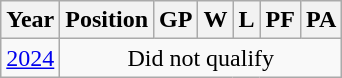<table class="wikitable" style="text-align: center;">
<tr>
<th>Year</th>
<th>Position</th>
<th>GP</th>
<th>W</th>
<th>L</th>
<th>PF</th>
<th>PA</th>
</tr>
<tr>
<td> <a href='#'>2024</a></td>
<td colspan=6>Did not qualify</td>
</tr>
</table>
